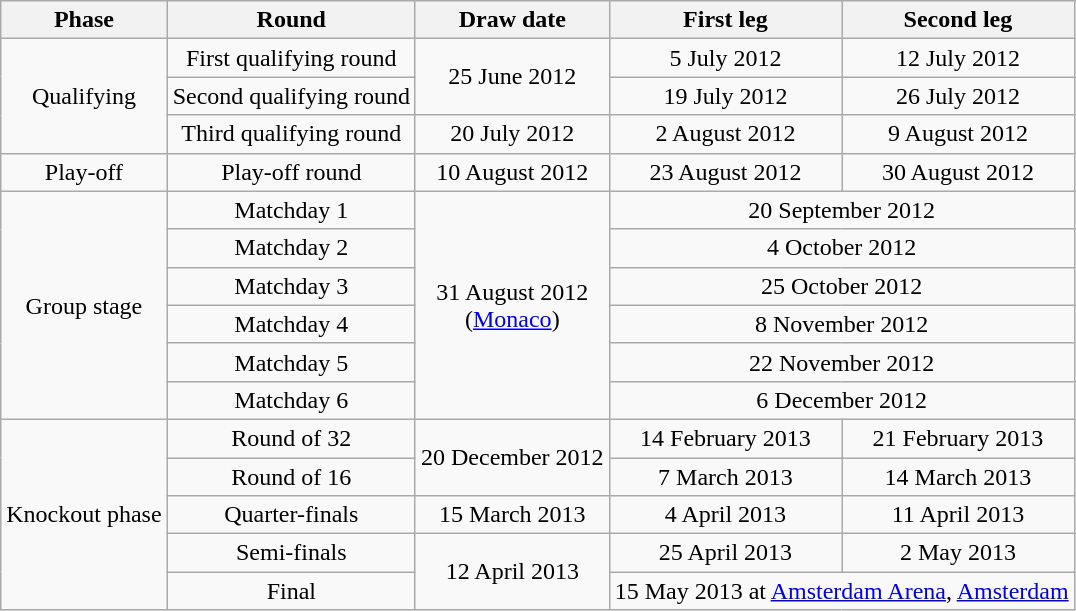<table class="wikitable" style="text-align:center">
<tr>
<th>Phase</th>
<th>Round</th>
<th>Draw date</th>
<th>First leg</th>
<th>Second leg</th>
</tr>
<tr>
<td rowspan=3>Qualifying</td>
<td>First qualifying round</td>
<td rowspan=2>25 June 2012</td>
<td>5 July 2012</td>
<td>12 July 2012</td>
</tr>
<tr>
<td>Second qualifying round</td>
<td>19 July 2012</td>
<td>26 July 2012</td>
</tr>
<tr>
<td>Third qualifying round</td>
<td>20 July 2012</td>
<td>2 August 2012</td>
<td>9 August 2012</td>
</tr>
<tr>
<td>Play-off</td>
<td>Play-off round</td>
<td>10 August 2012</td>
<td>23 August 2012</td>
<td>30 August 2012</td>
</tr>
<tr>
<td rowspan=6>Group stage</td>
<td>Matchday 1</td>
<td rowspan=6>31 August 2012<br>(<a href='#'>Monaco</a>)</td>
<td colspan=2>20 September 2012</td>
</tr>
<tr>
<td>Matchday 2</td>
<td colspan=2>4 October 2012</td>
</tr>
<tr>
<td>Matchday 3</td>
<td colspan=2>25 October 2012</td>
</tr>
<tr>
<td>Matchday 4</td>
<td colspan=2>8 November 2012</td>
</tr>
<tr>
<td>Matchday 5</td>
<td colspan=2>22 November 2012</td>
</tr>
<tr>
<td>Matchday 6</td>
<td colspan=2>6 December 2012</td>
</tr>
<tr>
<td rowspan=5>Knockout phase</td>
<td>Round of 32</td>
<td rowspan=2>20 December 2012</td>
<td>14 February 2013</td>
<td>21 February 2013</td>
</tr>
<tr>
<td>Round of 16</td>
<td>7 March 2013</td>
<td>14 March 2013</td>
</tr>
<tr>
<td>Quarter-finals</td>
<td>15 March 2013</td>
<td>4 April 2013</td>
<td>11 April 2013</td>
</tr>
<tr>
<td>Semi-finals</td>
<td rowspan=2>12 April 2013</td>
<td>25 April 2013</td>
<td>2 May 2013</td>
</tr>
<tr>
<td>Final</td>
<td colspan=2>15 May 2013 at <a href='#'>Amsterdam Arena</a>, <a href='#'>Amsterdam</a></td>
</tr>
</table>
